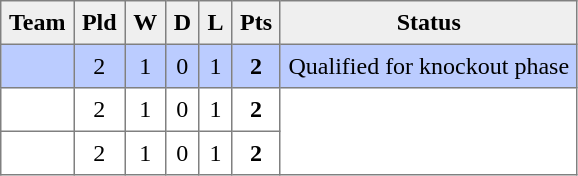<table style=border-collapse:collapse border=1 cellspacing=0 cellpadding=5>
<tr align=center bgcolor=#efefef>
<th>Team</th>
<th>Pld</th>
<th>W</th>
<th>D</th>
<th>L</th>
<th>Pts</th>
<th>Status</th>
</tr>
<tr align=center style="background:#bbccff;">
<td style="text-align:left;"> </td>
<td>2</td>
<td>1</td>
<td>0</td>
<td>1</td>
<td><strong>2</strong></td>
<td rowspan=1>Qualified for knockout phase</td>
</tr>
<tr align=center style="background:#FFFFFF;">
<td style="text-align:left;"> </td>
<td>2</td>
<td>1</td>
<td>0</td>
<td>1</td>
<td><strong>2</strong></td>
<td rowspan=2></td>
</tr>
<tr align=center style="background:#FFFFFF;">
<td style="text-align:left;"> </td>
<td>2</td>
<td>1</td>
<td>0</td>
<td>1</td>
<td><strong>2</strong></td>
</tr>
</table>
